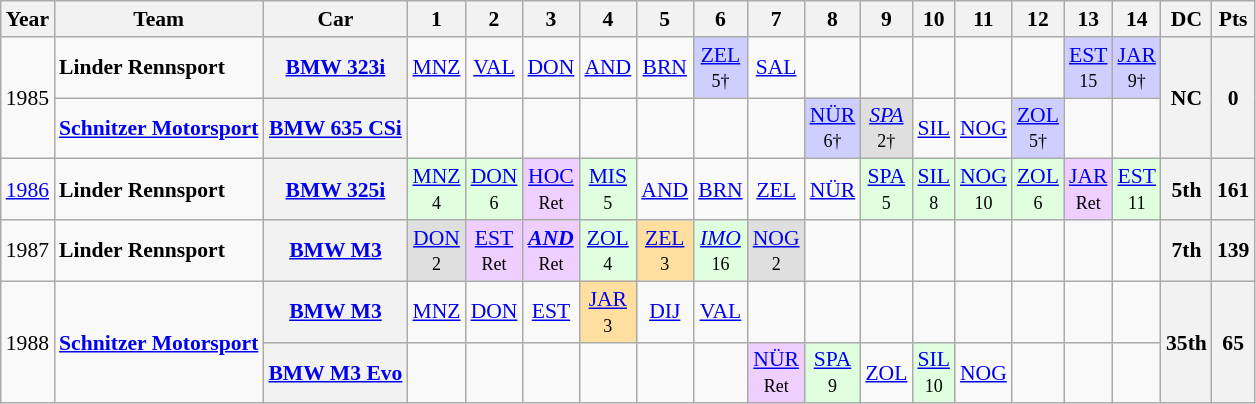<table class="wikitable" style="text-align:center; font-size:90%">
<tr>
<th>Year</th>
<th>Team</th>
<th>Car</th>
<th>1</th>
<th>2</th>
<th>3</th>
<th>4</th>
<th>5</th>
<th>6</th>
<th>7</th>
<th>8</th>
<th>9</th>
<th>10</th>
<th>11</th>
<th>12</th>
<th>13</th>
<th>14</th>
<th>DC</th>
<th>Pts</th>
</tr>
<tr>
<td rowspan=2>1985</td>
<td align="left"> <strong>Linder Rennsport</strong></td>
<th><a href='#'>BMW 323i</a></th>
<td><a href='#'>MNZ</a></td>
<td><a href='#'>VAL</a></td>
<td><a href='#'>DON</a></td>
<td><a href='#'>AND</a></td>
<td><a href='#'>BRN</a></td>
<td style="background:#CFCFFF;"><a href='#'>ZEL</a><br><small>5†</small></td>
<td><a href='#'>SAL</a></td>
<td></td>
<td></td>
<td></td>
<td></td>
<td></td>
<td style="background:#CFCFFF;"><a href='#'>EST</a><br><small>15</small></td>
<td style="background:#CFCFFF;"><a href='#'>JAR</a><br><small>9†</small></td>
<th rowspan=2>NC</th>
<th rowspan=2>0</th>
</tr>
<tr>
<td align="left"> <strong><a href='#'>Schnitzer Motorsport</a></strong></td>
<th><a href='#'>BMW 635 CSi</a></th>
<td></td>
<td></td>
<td></td>
<td></td>
<td></td>
<td></td>
<td></td>
<td style="background:#CFCFFF;"><a href='#'>NÜR</a><br><small>6†</small></td>
<td style="background:#DFDFDF;"><em><a href='#'>SPA</a></em><br><small>2†</small></td>
<td><a href='#'>SIL</a></td>
<td><a href='#'>NOG</a></td>
<td style="background:#CFCFFF;"><a href='#'>ZOL</a><br><small>5†</small></td>
<td></td>
<td></td>
</tr>
<tr>
<td><a href='#'>1986</a></td>
<td align="left"> <strong>Linder Rennsport</strong></td>
<th><a href='#'>BMW 325i</a></th>
<td style="background:#DFFFDF;"><a href='#'>MNZ</a><br><small>4</small></td>
<td style="background:#DFFFDF;"><a href='#'>DON</a><br><small>6</small></td>
<td style="background:#EFCFFF;"><a href='#'>HOC</a><br><small>Ret</small></td>
<td style="background:#DFFFDF;"><a href='#'>MIS</a><br><small>5</small></td>
<td><a href='#'>AND</a></td>
<td><a href='#'>BRN</a></td>
<td><a href='#'>ZEL</a></td>
<td><a href='#'>NÜR</a></td>
<td style="background:#DFFFDF;"><a href='#'>SPA</a><br><small>5</small></td>
<td style="background:#DFFFDF;"><a href='#'>SIL</a><br><small>8</small></td>
<td style="background:#DFFFDF;"><a href='#'>NOG</a><br><small>10</small></td>
<td style="background:#DFFFDF;"><a href='#'>ZOL</a><br><small>6</small></td>
<td style="background:#EFCFFF;"><a href='#'>JAR</a><br><small>Ret</small></td>
<td style="background:#DFFFDF;"><a href='#'>EST</a><br><small>11</small></td>
<th>5th</th>
<th>161</th>
</tr>
<tr>
<td>1987</td>
<td align="left"> <strong>Linder Rennsport</strong></td>
<th><a href='#'>BMW M3</a></th>
<td style="background:#DFDFDF;"><a href='#'>DON</a><br><small>2</small></td>
<td style="background:#EFCFFF;"><a href='#'>EST</a><br><small>Ret</small></td>
<td style="background:#EFCFFF;"><strong><em><a href='#'>AND</a></em></strong><br><small>Ret</small></td>
<td style="background:#DFFFDF;"><a href='#'>ZOL</a><br><small>4</small></td>
<td style="background:#FFDF9F;"><a href='#'>ZEL</a><br><small>3</small></td>
<td style="background:#DFFFDF;"><em><a href='#'>IMO</a></em><br><small>16</small></td>
<td style="background:#DFDFDF;"><a href='#'>NOG</a><br><small>2</small></td>
<td></td>
<td></td>
<td></td>
<td></td>
<td></td>
<td></td>
<td></td>
<th>7th</th>
<th>139</th>
</tr>
<tr>
<td rowspan=2>1988</td>
<td rowspan=2> <strong><a href='#'>Schnitzer Motorsport</a></strong></td>
<th><a href='#'>BMW M3</a></th>
<td><a href='#'>MNZ</a></td>
<td><a href='#'>DON</a></td>
<td><a href='#'>EST</a></td>
<td style="background:#FFDF9F;"><a href='#'>JAR</a><br><small>3</small></td>
<td><a href='#'>DIJ</a></td>
<td><a href='#'>VAL</a></td>
<td></td>
<td></td>
<td></td>
<td></td>
<td></td>
<td></td>
<td></td>
<td></td>
<th rowspan=2>35th</th>
<th rowspan=2>65</th>
</tr>
<tr>
<th><a href='#'>BMW M3 Evo</a></th>
<td></td>
<td></td>
<td></td>
<td></td>
<td></td>
<td></td>
<td style="background:#EFCFFF;"><a href='#'>NÜR</a><br><small>Ret</small></td>
<td style="background:#DFFFDF;"><a href='#'>SPA</a><br><small>9</small></td>
<td><a href='#'>ZOL</a></td>
<td style="background:#DFFFDF;"><a href='#'>SIL</a><br><small>10</small></td>
<td><a href='#'>NOG</a></td>
<td></td>
<td></td>
<td></td>
</tr>
</table>
